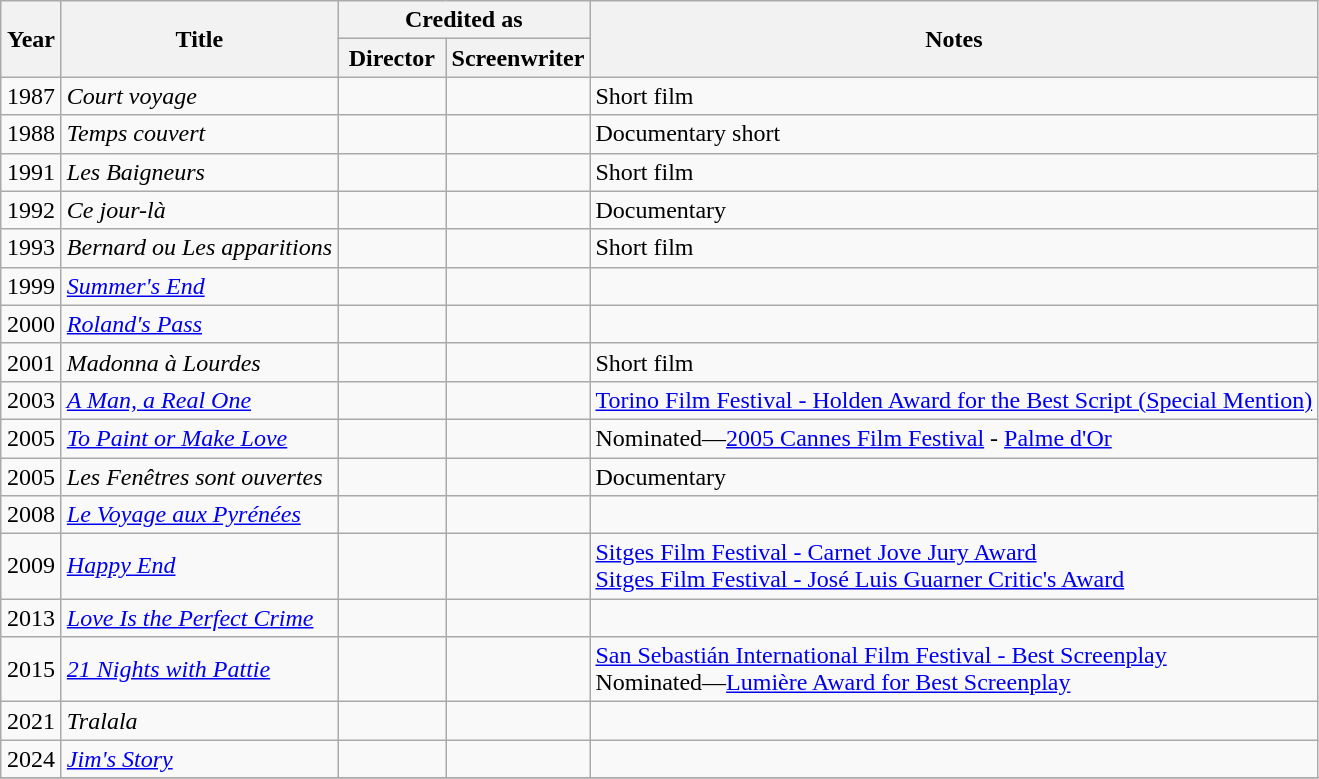<table class="wikitable sortable">
<tr>
<th rowspan=2 width="33">Year</th>
<th rowspan=2>Title</th>
<th colspan=2>Credited as</th>
<th rowspan=2>Notes</th>
</tr>
<tr>
<th width=65>Director</th>
<th width=65>Screenwriter</th>
</tr>
<tr>
<td align="center">1987</td>
<td align="left"><em>Court voyage</em></td>
<td></td>
<td></td>
<td>Short film</td>
</tr>
<tr>
<td align="center">1988</td>
<td align="left"><em>Temps couvert</em></td>
<td></td>
<td></td>
<td>Documentary short</td>
</tr>
<tr>
<td align="center">1991</td>
<td align="left"><em>Les Baigneurs</em></td>
<td></td>
<td></td>
<td>Short film</td>
</tr>
<tr>
<td align="center">1992</td>
<td align="left"><em>Ce jour-là</em></td>
<td></td>
<td></td>
<td>Documentary</td>
</tr>
<tr>
<td align="center">1993</td>
<td align="left"><em>Bernard ou Les apparitions</em></td>
<td></td>
<td></td>
<td>Short film</td>
</tr>
<tr>
<td align="center">1999</td>
<td align="left"><em><a href='#'>Summer's End</a></em></td>
<td></td>
<td></td>
<td></td>
</tr>
<tr>
<td align="center">2000</td>
<td align="left"><em><a href='#'>Roland's Pass</a></em></td>
<td></td>
<td></td>
<td></td>
</tr>
<tr>
<td align="center">2001</td>
<td align="left"><em>Madonna à Lourdes</em></td>
<td></td>
<td></td>
<td>Short film</td>
</tr>
<tr>
<td align="center">2003</td>
<td align="left"><em><a href='#'>A Man, a Real One</a></em></td>
<td></td>
<td></td>
<td><a href='#'>Torino Film Festival - Holden Award for the Best Script (Special Mention)</a></td>
</tr>
<tr>
<td align="center">2005</td>
<td align="left"><em><a href='#'>To Paint or Make Love</a></em></td>
<td></td>
<td></td>
<td>Nominated—<a href='#'>2005 Cannes Film Festival</a> - <a href='#'>Palme d'Or</a></td>
</tr>
<tr>
<td align="center">2005</td>
<td align="left"><em>Les Fenêtres sont ouvertes</em></td>
<td></td>
<td></td>
<td>Documentary</td>
</tr>
<tr>
<td align="center">2008</td>
<td align="left"><em><a href='#'>Le Voyage aux Pyrénées</a></em></td>
<td></td>
<td></td>
<td></td>
</tr>
<tr>
<td align="center">2009</td>
<td align="left"><em><a href='#'>Happy End</a></em></td>
<td></td>
<td></td>
<td><a href='#'>Sitges Film Festival - Carnet Jove Jury Award</a><br><a href='#'>Sitges Film Festival - José Luis Guarner Critic's Award</a></td>
</tr>
<tr>
<td align="center">2013</td>
<td align="left"><em><a href='#'>Love Is the Perfect Crime</a></em></td>
<td></td>
<td></td>
<td></td>
</tr>
<tr>
<td align="center">2015</td>
<td align="left"><em><a href='#'>21 Nights with Pattie</a></em></td>
<td></td>
<td></td>
<td><a href='#'>San Sebastián International Film Festival - Best Screenplay</a><br>Nominated—<a href='#'>Lumière Award for Best Screenplay</a></td>
</tr>
<tr>
<td align="center">2021</td>
<td align="left"><em>Tralala</em></td>
<td></td>
<td></td>
<td></td>
</tr>
<tr>
<td align="center">2024</td>
<td align="left"><em><a href='#'>Jim's Story</a></em></td>
<td></td>
<td></td>
<td></td>
</tr>
<tr>
</tr>
</table>
